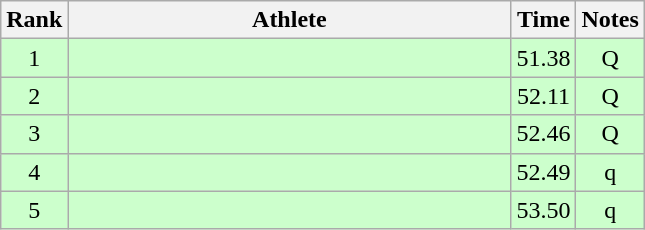<table class="wikitable" style="text-align:center">
<tr>
<th>Rank</th>
<th Style="width:18em">Athlete</th>
<th>Time</th>
<th>Notes</th>
</tr>
<tr style="background:#cfc">
<td>1</td>
<td style="text-align:left"></td>
<td>51.38</td>
<td>Q</td>
</tr>
<tr style="background:#cfc">
<td>2</td>
<td style="text-align:left"></td>
<td>52.11</td>
<td>Q</td>
</tr>
<tr style="background:#cfc">
<td>3</td>
<td style="text-align:left"></td>
<td>52.46</td>
<td>Q</td>
</tr>
<tr style="background:#cfc">
<td>4</td>
<td style="text-align:left"></td>
<td>52.49</td>
<td>q</td>
</tr>
<tr style="background:#cfc">
<td>5</td>
<td style="text-align:left"></td>
<td>53.50</td>
<td>q</td>
</tr>
</table>
